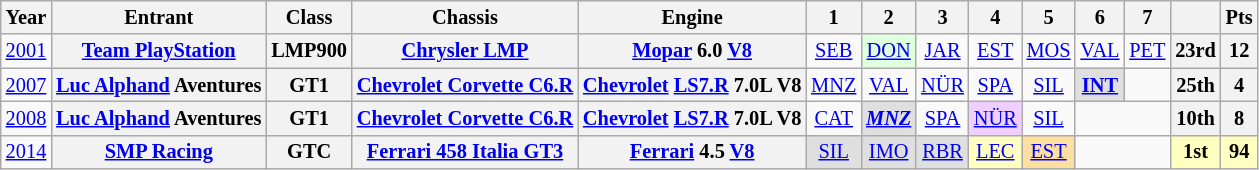<table class="wikitable" style="text-align:center; font-size:85%">
<tr>
<th>Year</th>
<th>Entrant</th>
<th>Class</th>
<th>Chassis</th>
<th>Engine</th>
<th>1</th>
<th>2</th>
<th>3</th>
<th>4</th>
<th>5</th>
<th>6</th>
<th>7</th>
<th></th>
<th>Pts</th>
</tr>
<tr>
<td><a href='#'>2001</a></td>
<th nowrap><a href='#'>Team PlayStation</a></th>
<th>LMP900</th>
<th nowrap><a href='#'>Chrysler LMP</a></th>
<th nowrap><a href='#'>Mopar</a> 6.0 <a href='#'>V8</a></th>
<td><a href='#'>SEB</a></td>
<td style="background:#DFFFDF;"><a href='#'>DON</a><br></td>
<td><a href='#'>JAR</a></td>
<td><a href='#'>EST</a></td>
<td><a href='#'>MOS</a></td>
<td><a href='#'>VAL</a></td>
<td><a href='#'>PET</a></td>
<th>23rd</th>
<th>12</th>
</tr>
<tr>
<td><a href='#'>2007</a></td>
<th nowrap><a href='#'>Luc Alphand</a> Aventures</th>
<th>GT1</th>
<th nowrap><a href='#'>Chevrolet Corvette C6.R</a></th>
<th nowrap><a href='#'>Chevrolet</a> <a href='#'>LS7.R</a> 7.0L V8</th>
<td><a href='#'>MNZ</a></td>
<td><a href='#'>VAL</a></td>
<td><a href='#'>NÜR</a></td>
<td><a href='#'>SPA</a></td>
<td><a href='#'>SIL</a></td>
<td style="background:#DFDFDF;"><strong><a href='#'>INT</a></strong><br></td>
<td></td>
<th>25th</th>
<th>4</th>
</tr>
<tr>
<td><a href='#'>2008</a></td>
<th nowrap><a href='#'>Luc Alphand</a> Aventures</th>
<th>GT1</th>
<th nowrap><a href='#'>Chevrolet Corvette C6.R</a></th>
<th nowrap><a href='#'>Chevrolet</a> <a href='#'>LS7.R</a> 7.0L V8</th>
<td><a href='#'>CAT</a></td>
<td style="background:#DFDFDF;"><strong><em><a href='#'>MNZ</a></em></strong><br></td>
<td><a href='#'>SPA</a></td>
<td style="background:#EFCFFF;"><a href='#'>NÜR</a><br></td>
<td><a href='#'>SIL</a></td>
<td colspan=2></td>
<th>10th</th>
<th>8</th>
</tr>
<tr>
<td><a href='#'>2014</a></td>
<th nowrap><a href='#'>SMP Racing</a></th>
<th>GTC</th>
<th nowrap><a href='#'>Ferrari 458 Italia GT3</a></th>
<th nowrap><a href='#'>Ferrari</a> 4.5 <a href='#'>V8</a></th>
<td style="background:#DFDFDF;"><a href='#'>SIL</a><br></td>
<td style="background:#DFDFDF;"><a href='#'>IMO</a><br></td>
<td style="background:#DFDFDF;"><a href='#'>RBR</a><br></td>
<td style="background:#FFFFBF;"><a href='#'>LEC</a><br></td>
<td style="background:#FFDF9F;"><a href='#'>EST</a><br></td>
<td colspan=2></td>
<th style="background:#FFFFBF;">1st</th>
<th style="background:#FFFFBF;">94</th>
</tr>
</table>
